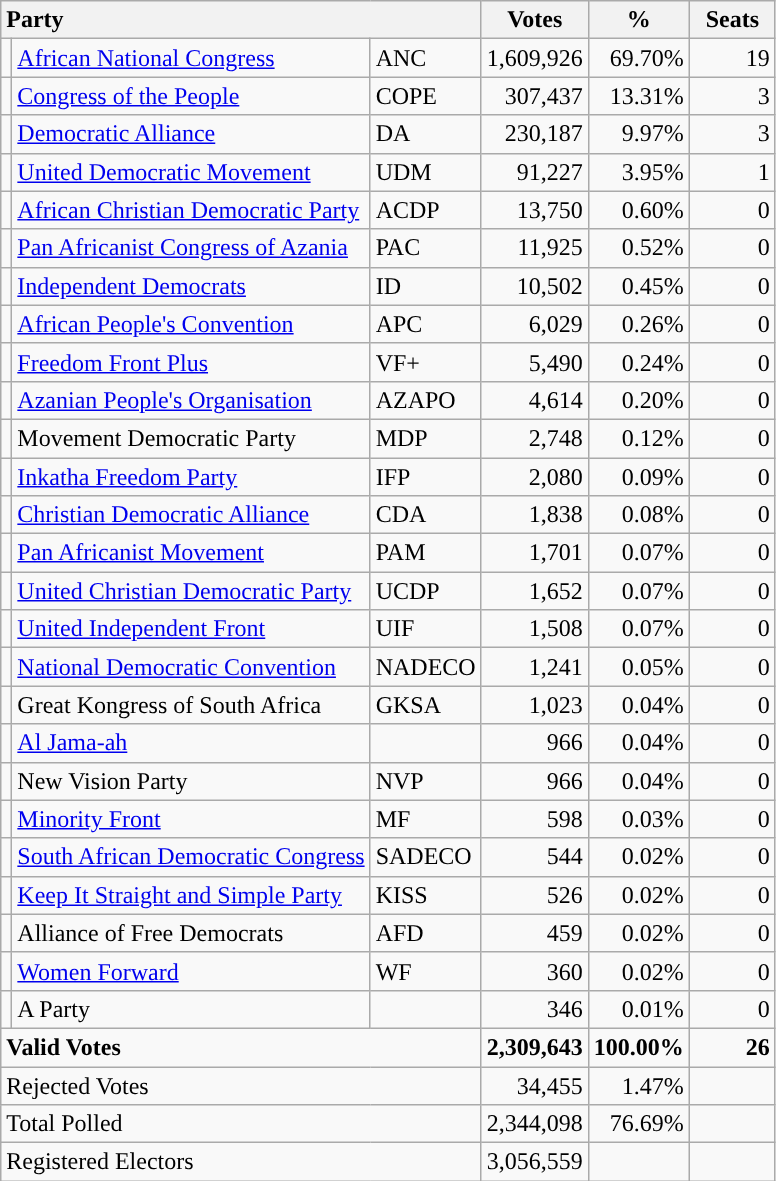<table class="wikitable" border="1" style="text-align:right;">
<tr>
<th style="text-align:left;" colspan=3>Party</th>
<th align=center width="50">Votes</th>
<th align=center width="50">%</th>
<th align=center width="50">Seats</th>
</tr>
<tr>
<td style="background:"></td>
<td align=left><a href='#'>African National Congress</a></td>
<td align=left>ANC</td>
<td>1,609,926</td>
<td>69.70%</td>
<td>19</td>
</tr>
<tr>
<td style="background:"></td>
<td align=left><a href='#'>Congress of the People</a></td>
<td align=left>COPE</td>
<td>307,437</td>
<td>13.31%</td>
<td>3</td>
</tr>
<tr>
<td style="background:"></td>
<td align=left><a href='#'>Democratic Alliance</a></td>
<td align=left>DA</td>
<td>230,187</td>
<td>9.97%</td>
<td>3</td>
</tr>
<tr>
<td style="background:"></td>
<td align=left><a href='#'>United Democratic Movement</a></td>
<td align=left>UDM</td>
<td>91,227</td>
<td>3.95%</td>
<td>1</td>
</tr>
<tr>
<td style="background:"></td>
<td align=left><a href='#'>African Christian Democratic Party</a></td>
<td align=left>ACDP</td>
<td>13,750</td>
<td>0.60%</td>
<td>0</td>
</tr>
<tr>
<td style="background:"></td>
<td align=left><a href='#'>Pan Africanist Congress of Azania</a></td>
<td align=left>PAC</td>
<td>11,925</td>
<td>0.52%</td>
<td>0</td>
</tr>
<tr>
<td style="background:"></td>
<td align=left><a href='#'>Independent Democrats</a></td>
<td align=left>ID</td>
<td>10,502</td>
<td>0.45%</td>
<td>0</td>
</tr>
<tr>
<td style="background:"></td>
<td align=left><a href='#'>African People's Convention</a></td>
<td align=left>APC</td>
<td>6,029</td>
<td>0.26%</td>
<td>0</td>
</tr>
<tr>
<td style="background:"></td>
<td align=left><a href='#'>Freedom Front Plus</a></td>
<td align=left>VF+</td>
<td>5,490</td>
<td>0.24%</td>
<td>0</td>
</tr>
<tr>
<td style="background:"></td>
<td align=left><a href='#'>Azanian People's Organisation</a></td>
<td align=left>AZAPO</td>
<td>4,614</td>
<td>0.20%</td>
<td>0</td>
</tr>
<tr>
<td></td>
<td align=left>Movement Democratic Party</td>
<td align=left>MDP</td>
<td>2,748</td>
<td>0.12%</td>
<td>0</td>
</tr>
<tr>
<td style="background:"></td>
<td align=left><a href='#'>Inkatha Freedom Party</a></td>
<td align=left>IFP</td>
<td>2,080</td>
<td>0.09%</td>
<td>0</td>
</tr>
<tr>
<td style="background:"></td>
<td align=left><a href='#'>Christian Democratic Alliance</a></td>
<td align=left>CDA</td>
<td>1,838</td>
<td>0.08%</td>
<td>0</td>
</tr>
<tr>
<td style="background:"></td>
<td align=left><a href='#'>Pan Africanist Movement</a></td>
<td align=left>PAM</td>
<td>1,701</td>
<td>0.07%</td>
<td>0</td>
</tr>
<tr>
<td style="background:"></td>
<td align=left><a href='#'>United Christian Democratic Party</a></td>
<td align=left>UCDP</td>
<td>1,652</td>
<td>0.07%</td>
<td>0</td>
</tr>
<tr>
<td style="background:"></td>
<td align=left><a href='#'>United Independent Front</a></td>
<td align=left>UIF</td>
<td>1,508</td>
<td>0.07%</td>
<td>0</td>
</tr>
<tr>
<td style="background:"></td>
<td align=left><a href='#'>National Democratic Convention</a></td>
<td align=left>NADECO</td>
<td>1,241</td>
<td>0.05%</td>
<td>0</td>
</tr>
<tr>
<td></td>
<td align=left>Great Kongress of South Africa</td>
<td align=left>GKSA</td>
<td>1,023</td>
<td>0.04%</td>
<td>0</td>
</tr>
<tr>
<td style="background:"></td>
<td align=left><a href='#'>Al Jama-ah</a></td>
<td align=left></td>
<td>966</td>
<td>0.04%</td>
<td>0</td>
</tr>
<tr>
<td></td>
<td align=left>New Vision Party</td>
<td align=left>NVP</td>
<td>966</td>
<td>0.04%</td>
<td>0</td>
</tr>
<tr>
<td style="background:"></td>
<td align=left><a href='#'>Minority Front</a></td>
<td align=left>MF</td>
<td>598</td>
<td>0.03%</td>
<td>0</td>
</tr>
<tr>
<td></td>
<td align=left><a href='#'>South African Democratic Congress</a></td>
<td align=left>SADECO</td>
<td>544</td>
<td>0.02%</td>
<td>0</td>
</tr>
<tr>
<td style="background:"></td>
<td align=left><a href='#'>Keep It Straight and Simple Party</a></td>
<td align=left>KISS</td>
<td>526</td>
<td>0.02%</td>
<td>0</td>
</tr>
<tr>
<td></td>
<td align=left>Alliance of Free Democrats</td>
<td align=left>AFD</td>
<td>459</td>
<td>0.02%</td>
<td>0</td>
</tr>
<tr>
<td style="background:"></td>
<td align=left><a href='#'>Women Forward</a></td>
<td align=left>WF</td>
<td>360</td>
<td>0.02%</td>
<td>0</td>
</tr>
<tr>
<td></td>
<td align=left>A Party</td>
<td align=left></td>
<td>346</td>
<td>0.01%</td>
<td>0</td>
</tr>
<tr style="font-weight:bold">
<td align=left colspan=3>Valid Votes</td>
<td>2,309,643</td>
<td>100.00%</td>
<td>26</td>
</tr>
<tr>
<td align=left colspan=3>Rejected Votes</td>
<td>34,455</td>
<td>1.47%</td>
<td></td>
</tr>
<tr>
<td align=left colspan=3>Total Polled</td>
<td>2,344,098</td>
<td>76.69%</td>
<td></td>
</tr>
<tr>
<td align=left colspan=3>Registered Electors</td>
<td>3,056,559</td>
<td></td>
<td></td>
</tr>
</table>
